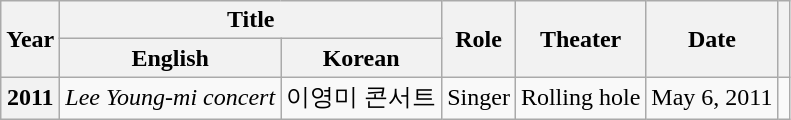<table class="wikitable sortable plainrowheaders">
<tr>
<th rowspan="2" scope="col">Year</th>
<th colspan="2" scope="col">Title</th>
<th rowspan="2" scope="col">Role</th>
<th rowspan="2" scope="col">Theater</th>
<th rowspan="2" scope="col" class="sortable">Date</th>
<th rowspan="2" scope="col" class="unsortable"></th>
</tr>
<tr>
<th>English</th>
<th>Korean</th>
</tr>
<tr>
<th scope="row">2011</th>
<td><em>Lee Young-mi concert</em></td>
<td>이영미 콘서트</td>
<td>Singer</td>
<td>Rolling hole</td>
<td>May 6, 2011</td>
<td></td>
</tr>
</table>
